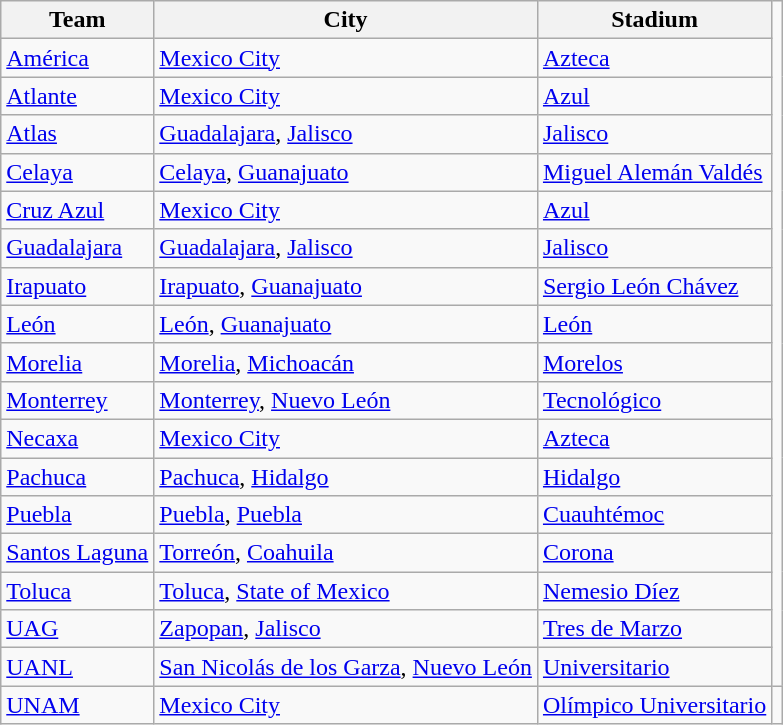<table class="wikitable" class="toccolours sortable">
<tr>
<th>Team</th>
<th>City</th>
<th>Stadium</th>
</tr>
<tr>
<td><a href='#'>América</a></td>
<td><a href='#'>Mexico City</a></td>
<td><a href='#'>Azteca</a></td>
</tr>
<tr>
<td><a href='#'>Atlante</a></td>
<td><a href='#'>Mexico City</a></td>
<td><a href='#'>Azul</a></td>
</tr>
<tr>
<td><a href='#'>Atlas</a></td>
<td><a href='#'>Guadalajara</a>, <a href='#'>Jalisco</a></td>
<td><a href='#'>Jalisco</a></td>
</tr>
<tr>
<td><a href='#'>Celaya</a></td>
<td><a href='#'>Celaya</a>, <a href='#'>Guanajuato</a></td>
<td><a href='#'>Miguel Alemán Valdés</a></td>
</tr>
<tr>
<td><a href='#'>Cruz Azul</a></td>
<td><a href='#'>Mexico City</a></td>
<td><a href='#'>Azul</a></td>
</tr>
<tr>
<td><a href='#'>Guadalajara</a></td>
<td><a href='#'>Guadalajara</a>, <a href='#'>Jalisco</a></td>
<td><a href='#'>Jalisco</a></td>
</tr>
<tr>
<td><a href='#'>Irapuato</a></td>
<td><a href='#'>Irapuato</a>, <a href='#'>Guanajuato</a></td>
<td><a href='#'>Sergio León Chávez</a></td>
</tr>
<tr>
<td><a href='#'>León</a></td>
<td><a href='#'>León</a>, <a href='#'>Guanajuato</a></td>
<td><a href='#'>León</a></td>
</tr>
<tr>
<td><a href='#'>Morelia</a></td>
<td><a href='#'>Morelia</a>, <a href='#'>Michoacán</a></td>
<td><a href='#'>Morelos</a></td>
</tr>
<tr>
<td><a href='#'>Monterrey</a></td>
<td><a href='#'>Monterrey</a>, <a href='#'>Nuevo León</a></td>
<td><a href='#'>Tecnológico</a></td>
</tr>
<tr>
<td><a href='#'>Necaxa</a></td>
<td><a href='#'>Mexico City</a></td>
<td><a href='#'>Azteca</a></td>
</tr>
<tr>
<td><a href='#'>Pachuca</a></td>
<td><a href='#'>Pachuca</a>, <a href='#'>Hidalgo</a></td>
<td><a href='#'>Hidalgo</a></td>
</tr>
<tr>
<td><a href='#'>Puebla</a></td>
<td><a href='#'>Puebla</a>, <a href='#'>Puebla</a></td>
<td><a href='#'>Cuauhtémoc</a></td>
</tr>
<tr>
<td><a href='#'>Santos Laguna</a></td>
<td><a href='#'>Torreón</a>, <a href='#'>Coahuila</a></td>
<td><a href='#'>Corona</a></td>
</tr>
<tr>
<td><a href='#'>Toluca</a></td>
<td><a href='#'>Toluca</a>, <a href='#'>State of Mexico</a></td>
<td><a href='#'>Nemesio Díez</a></td>
</tr>
<tr>
<td><a href='#'>UAG</a></td>
<td><a href='#'>Zapopan</a>, <a href='#'>Jalisco</a></td>
<td><a href='#'>Tres de Marzo</a></td>
</tr>
<tr>
<td><a href='#'>UANL</a></td>
<td><a href='#'>San Nicolás de los Garza</a>, <a href='#'>Nuevo León</a></td>
<td><a href='#'>Universitario</a></td>
</tr>
<tr>
<td><a href='#'>UNAM</a></td>
<td><a href='#'>Mexico City</a></td>
<td><a href='#'>Olímpico Universitario</a></td>
<td></td>
</tr>
</table>
